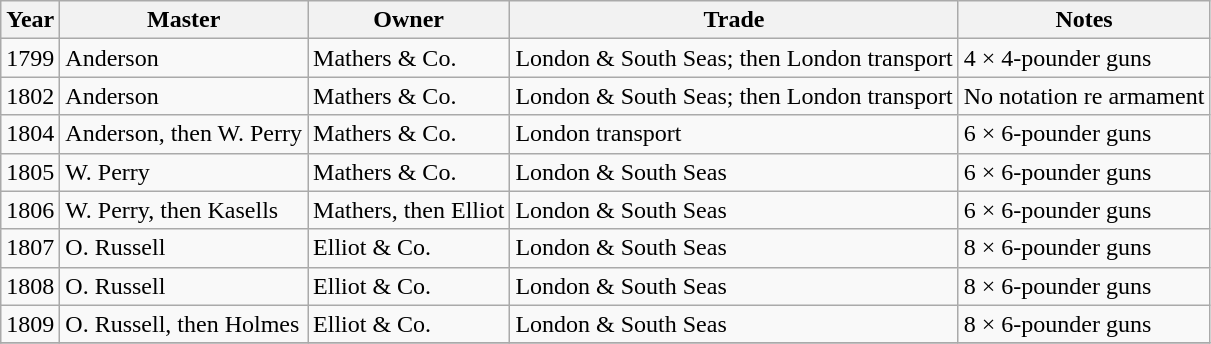<table class="sortable wikitable">
<tr>
<th>Year</th>
<th>Master</th>
<th>Owner</th>
<th>Trade</th>
<th>Notes</th>
</tr>
<tr>
<td>1799</td>
<td>Anderson</td>
<td>Mathers & Co.</td>
<td>London & South Seas; then London transport</td>
<td>4 × 4-pounder guns</td>
</tr>
<tr>
<td>1802</td>
<td>Anderson</td>
<td>Mathers & Co.</td>
<td>London & South Seas; then London transport</td>
<td>No notation re armament</td>
</tr>
<tr>
<td>1804</td>
<td>Anderson, then W. Perry</td>
<td>Mathers & Co.</td>
<td>London transport</td>
<td>6 × 6-pounder guns</td>
</tr>
<tr>
<td>1805</td>
<td>W. Perry</td>
<td>Mathers & Co.</td>
<td>London & South Seas</td>
<td>6 × 6-pounder guns</td>
</tr>
<tr>
<td>1806</td>
<td>W. Perry, then Kasells</td>
<td>Mathers, then Elliot</td>
<td>London & South Seas</td>
<td>6 × 6-pounder guns</td>
</tr>
<tr>
<td>1807</td>
<td>O. Russell</td>
<td>Elliot & Co.</td>
<td>London & South Seas</td>
<td>8 × 6-pounder guns</td>
</tr>
<tr>
<td>1808</td>
<td>O. Russell</td>
<td>Elliot & Co.</td>
<td>London & South Seas</td>
<td>8 × 6-pounder guns</td>
</tr>
<tr>
<td>1809</td>
<td>O. Russell, then Holmes</td>
<td>Elliot & Co.</td>
<td>London & South Seas</td>
<td>8 × 6-pounder guns</td>
</tr>
<tr>
</tr>
</table>
